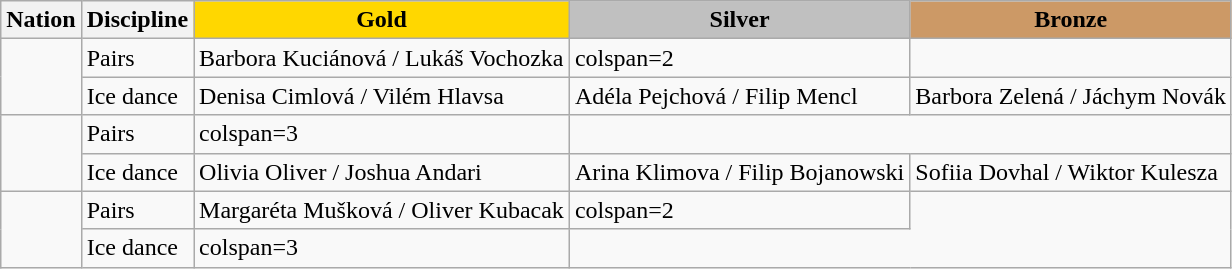<table class="wikitable">
<tr>
<th>Nation</th>
<th>Discipline</th>
<td align=center bgcolor=gold><strong>Gold</strong></td>
<td align=center bgcolor=silver><strong>Silver</strong></td>
<td align=center bgcolor=cc9966><strong>Bronze</strong></td>
</tr>
<tr>
<td rowspan=2><strong></strong></td>
<td>Pairs</td>
<td>Barbora Kuciánová / Lukáš Vochozka</td>
<td>colspan=2 </td>
</tr>
<tr>
<td>Ice dance</td>
<td>Denisa Cimlová / Vilém Hlavsa</td>
<td>Adéla Pejchová / Filip Mencl</td>
<td>Barbora Zelená / Jáchym Novák</td>
</tr>
<tr>
<td rowspan=2><strong></strong></td>
<td>Pairs</td>
<td>colspan=3 </td>
</tr>
<tr>
<td>Ice dance</td>
<td>Olivia Oliver / Joshua Andari</td>
<td>Arina Klimova / Filip Bojanowski</td>
<td>Sofiia Dovhal / Wiktor Kulesza</td>
</tr>
<tr>
<td rowspan=2><strong></strong></td>
<td>Pairs</td>
<td>Margaréta Mušková / Oliver Kubacak</td>
<td>colspan=2 </td>
</tr>
<tr>
<td>Ice dance</td>
<td>colspan=3 </td>
</tr>
</table>
